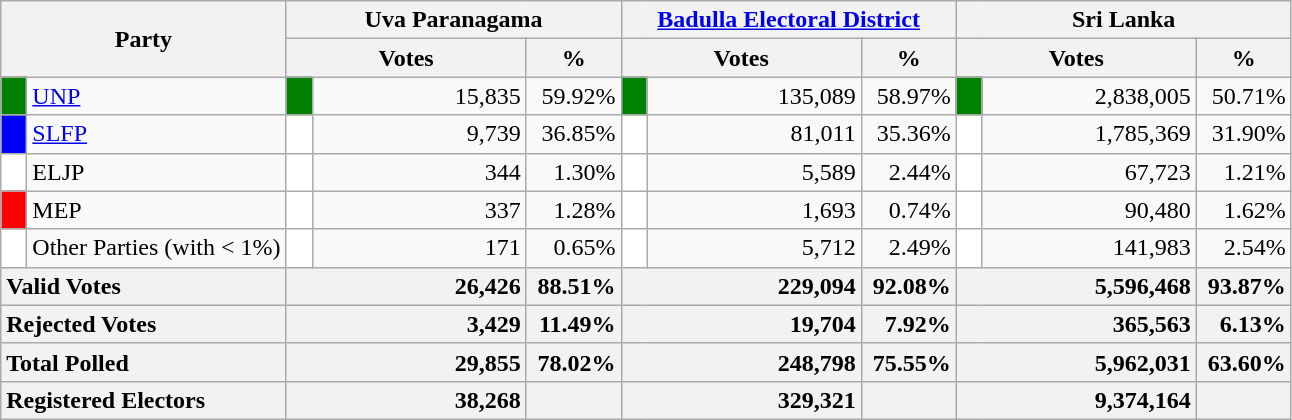<table class="wikitable">
<tr>
<th colspan="2" width="144px"rowspan="2">Party</th>
<th colspan="3" width="216px">Uva Paranagama</th>
<th colspan="3" width="216px"><a href='#'>Badulla Electoral District</a></th>
<th colspan="3" width="216px">Sri Lanka</th>
</tr>
<tr>
<th colspan="2" width="144px">Votes</th>
<th>%</th>
<th colspan="2" width="144px">Votes</th>
<th>%</th>
<th colspan="2" width="144px">Votes</th>
<th>%</th>
</tr>
<tr>
<td style="background-color:green;" width="10px"></td>
<td style="text-align:left;"><a href='#'>UNP</a></td>
<td style="background-color:green;" width="10px"></td>
<td style="text-align:right;">15,835</td>
<td style="text-align:right;">59.92%</td>
<td style="background-color:green;" width="10px"></td>
<td style="text-align:right;">135,089</td>
<td style="text-align:right;">58.97%</td>
<td style="background-color:green;" width="10px"></td>
<td style="text-align:right;">2,838,005</td>
<td style="text-align:right;">50.71%</td>
</tr>
<tr>
<td style="background-color:blue;" width="10px"></td>
<td style="text-align:left;"><a href='#'>SLFP</a></td>
<td style="background-color:white;" width="10px"></td>
<td style="text-align:right;">9,739</td>
<td style="text-align:right;">36.85%</td>
<td style="background-color:white;" width="10px"></td>
<td style="text-align:right;">81,011</td>
<td style="text-align:right;">35.36%</td>
<td style="background-color:white;" width="10px"></td>
<td style="text-align:right;">1,785,369</td>
<td style="text-align:right;">31.90%</td>
</tr>
<tr>
<td style="background-color:white;" width="10px"></td>
<td style="text-align:left;">ELJP</td>
<td style="background-color:white;" width="10px"></td>
<td style="text-align:right;">344</td>
<td style="text-align:right;">1.30%</td>
<td style="background-color:white;" width="10px"></td>
<td style="text-align:right;">5,589</td>
<td style="text-align:right;">2.44%</td>
<td style="background-color:white;" width="10px"></td>
<td style="text-align:right;">67,723</td>
<td style="text-align:right;">1.21%</td>
</tr>
<tr>
<td style="background-color:red;" width="10px"></td>
<td style="text-align:left;">MEP</td>
<td style="background-color:white;" width="10px"></td>
<td style="text-align:right;">337</td>
<td style="text-align:right;">1.28%</td>
<td style="background-color:white;" width="10px"></td>
<td style="text-align:right;">1,693</td>
<td style="text-align:right;">0.74%</td>
<td style="background-color:white;" width="10px"></td>
<td style="text-align:right;">90,480</td>
<td style="text-align:right;">1.62%</td>
</tr>
<tr>
<td style="background-color:white;" width="10px"></td>
<td style="text-align:left;">Other Parties (with < 1%)</td>
<td style="background-color:white;" width="10px"></td>
<td style="text-align:right;">171</td>
<td style="text-align:right;">0.65%</td>
<td style="background-color:white;" width="10px"></td>
<td style="text-align:right;">5,712</td>
<td style="text-align:right;">2.49%</td>
<td style="background-color:white;" width="10px"></td>
<td style="text-align:right;">141,983</td>
<td style="text-align:right;">2.54%</td>
</tr>
<tr>
<th colspan="2" width="144px"style="text-align:left;">Valid Votes</th>
<th style="text-align:right;"colspan="2" width="144px">26,426</th>
<th style="text-align:right;">88.51%</th>
<th style="text-align:right;"colspan="2" width="144px">229,094</th>
<th style="text-align:right;">92.08%</th>
<th style="text-align:right;"colspan="2" width="144px">5,596,468</th>
<th style="text-align:right;">93.87%</th>
</tr>
<tr>
<th colspan="2" width="144px"style="text-align:left;">Rejected Votes</th>
<th style="text-align:right;"colspan="2" width="144px">3,429</th>
<th style="text-align:right;">11.49%</th>
<th style="text-align:right;"colspan="2" width="144px">19,704</th>
<th style="text-align:right;">7.92%</th>
<th style="text-align:right;"colspan="2" width="144px">365,563</th>
<th style="text-align:right;">6.13%</th>
</tr>
<tr>
<th colspan="2" width="144px"style="text-align:left;">Total Polled</th>
<th style="text-align:right;"colspan="2" width="144px">29,855</th>
<th style="text-align:right;">78.02%</th>
<th style="text-align:right;"colspan="2" width="144px">248,798</th>
<th style="text-align:right;">75.55%</th>
<th style="text-align:right;"colspan="2" width="144px">5,962,031</th>
<th style="text-align:right;">63.60%</th>
</tr>
<tr>
<th colspan="2" width="144px"style="text-align:left;">Registered Electors</th>
<th style="text-align:right;"colspan="2" width="144px">38,268</th>
<th></th>
<th style="text-align:right;"colspan="2" width="144px">329,321</th>
<th></th>
<th style="text-align:right;"colspan="2" width="144px">9,374,164</th>
<th></th>
</tr>
</table>
